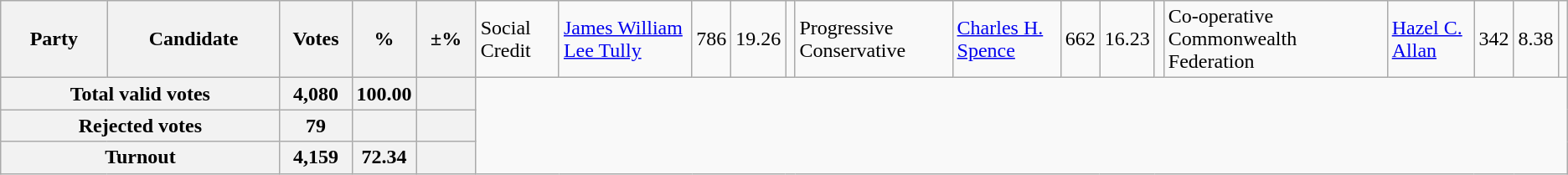<table class="wikitable">
<tr>
<th colspan=2 style="width: 130px">Party</th>
<th style="width: 130px">Candidate</th>
<th style="width: 50px">Votes</th>
<th style="width: 40px">%</th>
<th style="width: 40px">±%<br>
</th>
<td>Social Credit</td>
<td><a href='#'>James William Lee Tully</a></td>
<td align="right">786</td>
<td align="right">19.26</td>
<td align="right"><br></td>
<td>Progressive Conservative</td>
<td><a href='#'>Charles H. Spence</a></td>
<td align="right">662</td>
<td align="right">16.23</td>
<td align="right"><br></td>
<td>Co-operative Commonwealth Federation</td>
<td><a href='#'>Hazel C. Allan</a></td>
<td align="right">342</td>
<td align="right">8.38</td>
<td align="right"></td>
</tr>
<tr bgcolor="white">
<th align="right" colspan=3>Total valid votes</th>
<th align="right">4,080</th>
<th align="right">100.00</th>
<th align="right"></th>
</tr>
<tr bgcolor="white">
<th align="right" colspan=3>Rejected votes</th>
<th align="right">79</th>
<th align="right"></th>
<th align="right"></th>
</tr>
<tr bgcolor="white">
<th align="right" colspan=3>Turnout</th>
<th align="right">4,159</th>
<th align="right">72.34</th>
<th align="right"></th>
</tr>
</table>
